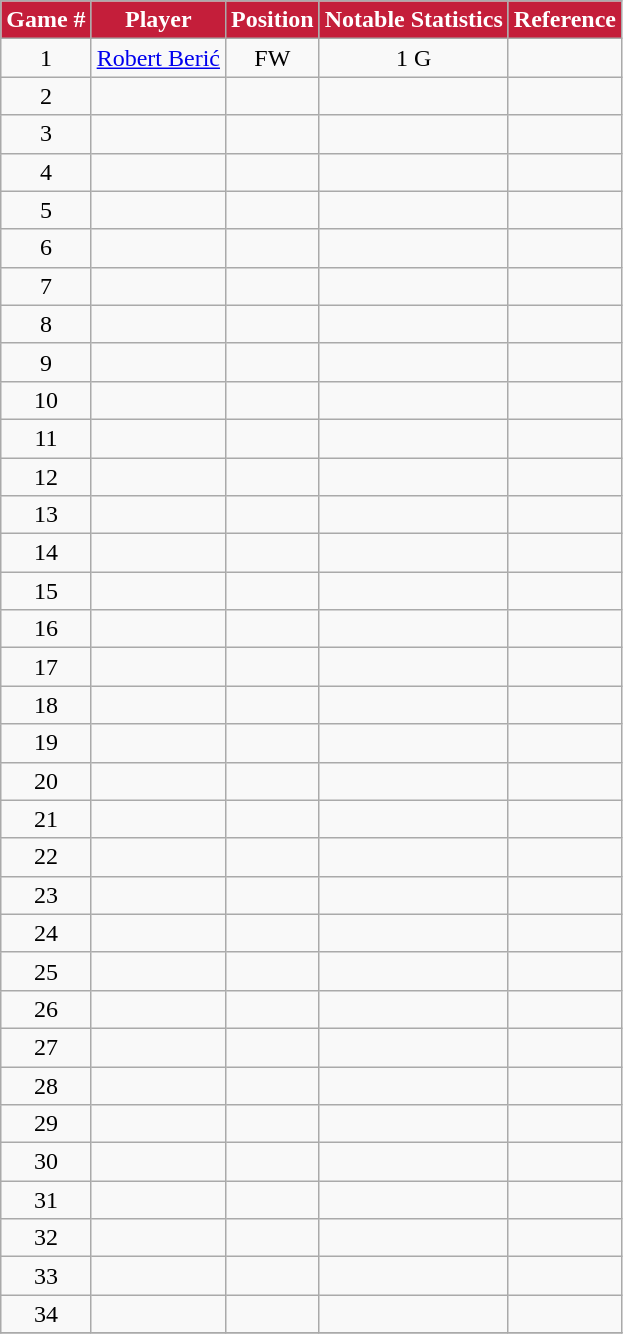<table class=wikitable>
<tr>
<th style="background:#C41E3A; color:white; text-align:center;">Game #</th>
<th style="background:#C41E3A; color:white; text-align:center;">Player</th>
<th style="background:#C41E3A; color:white; text-align:center;">Position</th>
<th style="background:#C41E3A; color:white; text-align:center;">Notable Statistics</th>
<th style="background:#C41E3A; color:white; text-align:center;">Reference</th>
</tr>
<tr>
<td style="text-align:center;">1</td>
<td> <a href='#'>Robert Berić</a></td>
<td style="text-align:center;">FW</td>
<td style="text-align:center;">1 G</td>
<td style="text-align:center;"></td>
</tr>
<tr>
<td style="text-align:center;">2</td>
<td></td>
<td style="text-align:center;"></td>
<td style="text-align:center;"></td>
<td style="text-align:center;"></td>
</tr>
<tr>
<td style="text-align:center;">3</td>
<td></td>
<td style="text-align:center;"></td>
<td style="text-align:center;"></td>
<td style="text-align:center;"></td>
</tr>
<tr>
<td style="text-align:center;">4</td>
<td></td>
<td style="text-align:center;"></td>
<td style="text-align:center;"></td>
<td style="text-align:center;"></td>
</tr>
<tr>
<td style="text-align:center;">5</td>
<td></td>
<td style="text-align:center;"></td>
<td style="text-align:center;"></td>
<td style="text-align:center;"></td>
</tr>
<tr>
<td style="text-align:center;">6</td>
<td></td>
<td style="text-align:center;"></td>
<td style="text-align:center;"></td>
<td style="text-align:center;"></td>
</tr>
<tr>
<td style="text-align:center;">7</td>
<td></td>
<td style="text-align:center;"></td>
<td style="text-align:center;"></td>
<td style="text-align:center;"></td>
</tr>
<tr>
<td style="text-align:center;">8</td>
<td></td>
<td style="text-align:center;"></td>
<td style="text-align:center;"></td>
<td style="text-align:center;"></td>
</tr>
<tr>
<td style="text-align:center;">9</td>
<td></td>
<td style="text-align:center;"></td>
<td style="text-align:center;"></td>
<td style="text-align:center;"></td>
</tr>
<tr>
<td style="text-align:center;">10</td>
<td></td>
<td style="text-align:center;"></td>
<td style="text-align:center;"></td>
<td style="text-align:center;"></td>
</tr>
<tr>
<td style="text-align:center;">11</td>
<td></td>
<td style="text-align:center;"></td>
<td style="text-align:center;"></td>
<td style="text-align:center;"></td>
</tr>
<tr>
<td style="text-align:center;">12</td>
<td></td>
<td style="text-align:center;"></td>
<td style="text-align:center;"></td>
<td style="text-align:center;"></td>
</tr>
<tr>
<td style="text-align:center;">13</td>
<td></td>
<td style="text-align:center;"></td>
<td style="text-align:center;"></td>
<td style="text-align:center;"></td>
</tr>
<tr>
<td style="text-align:center;">14</td>
<td></td>
<td style="text-align:center;"></td>
<td style="text-align:center;"></td>
<td style="text-align:center;"></td>
</tr>
<tr>
<td style="text-align:center;">15</td>
<td></td>
<td style="text-align:center;"></td>
<td style="text-align:center;"></td>
<td style="text-align:center;"></td>
</tr>
<tr>
<td style="text-align:center;">16</td>
<td></td>
<td style="text-align:center;"></td>
<td style="text-align:center;"></td>
<td style="text-align:center;"></td>
</tr>
<tr>
<td style="text-align:center;">17</td>
<td></td>
<td style="text-align:center;"></td>
<td style="text-align:center;"></td>
<td style="text-align:center;"></td>
</tr>
<tr>
<td style="text-align:center;">18</td>
<td></td>
<td style="text-align:center;"></td>
<td style="text-align:center;"></td>
<td style="text-align:center;"></td>
</tr>
<tr>
<td style="text-align:center;">19</td>
<td></td>
<td style="text-align:center;"></td>
<td style="text-align:center;"></td>
<td style="text-align:center;"></td>
</tr>
<tr>
<td style="text-align:center;">20</td>
<td></td>
<td style="text-align:center;"></td>
<td style="text-align:center;"></td>
<td style="text-align:center;"></td>
</tr>
<tr>
<td style="text-align:center;">21</td>
<td></td>
<td style="text-align:center;"></td>
<td style="text-align:center;"></td>
<td style="text-align:center;"></td>
</tr>
<tr>
<td style="text-align:center;">22</td>
<td></td>
<td style="text-align:center;"></td>
<td style="text-align:center;"></td>
<td style="text-align:center;"></td>
</tr>
<tr>
<td style="text-align:center;">23</td>
<td></td>
<td style="text-align:center;"></td>
<td style="text-align:center;"></td>
<td style="text-align:center;"></td>
</tr>
<tr>
<td style="text-align:center;">24</td>
<td></td>
<td style="text-align:center;"></td>
<td style="text-align:center;"></td>
<td style="text-align:center;"></td>
</tr>
<tr>
<td style="text-align:center;">25</td>
<td></td>
<td style="text-align:center;"></td>
<td style="text-align:center;"></td>
<td style="text-align:center;"></td>
</tr>
<tr>
<td style="text-align:center;">26</td>
<td></td>
<td style="text-align:center;"></td>
<td style="text-align:center;"></td>
<td style="text-align:center;"></td>
</tr>
<tr>
<td style="text-align:center;">27</td>
<td></td>
<td style="text-align:center;"></td>
<td style="text-align:center;"></td>
<td style="text-align:center;"></td>
</tr>
<tr>
<td style="text-align:center;">28</td>
<td></td>
<td style="text-align:center;"></td>
<td style="text-align:center;"></td>
<td style="text-align:center;"></td>
</tr>
<tr>
<td style="text-align:center;">29</td>
<td></td>
<td style="text-align:center;"></td>
<td style="text-align:center;"></td>
<td style="text-align:center;"></td>
</tr>
<tr>
<td style="text-align:center;">30</td>
<td></td>
<td style="text-align:center;"></td>
<td style="text-align:center;"></td>
<td style="text-align:center;"></td>
</tr>
<tr>
<td style="text-align:center;">31</td>
<td></td>
<td style="text-align:center;"></td>
<td style="text-align:center;"></td>
<td style="text-align:center;"></td>
</tr>
<tr>
<td style="text-align:center;">32</td>
<td></td>
<td style="text-align:center;"></td>
<td style="text-align:center;"></td>
<td style="text-align:center;"></td>
</tr>
<tr>
<td style="text-align:center;">33</td>
<td></td>
<td style="text-align:center;"></td>
<td style="text-align:center;"></td>
<td style="text-align:center;"></td>
</tr>
<tr>
<td style="text-align:center;">34</td>
<td></td>
<td style="text-align:center;"></td>
<td style="text-align:center;"></td>
<td style="text-align:center;"></td>
</tr>
<tr>
</tr>
</table>
